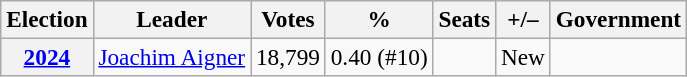<table class="wikitable" style="font-size:97%; text-align:center;">
<tr>
<th>Election</th>
<th>Leader</th>
<th>Votes</th>
<th>%</th>
<th>Seats</th>
<th>+/–</th>
<th>Government</th>
</tr>
<tr>
<th><a href='#'>2024</a></th>
<td><a href='#'>Joachim Aigner</a></td>
<td>18,799</td>
<td>0.40 (#10)</td>
<td></td>
<td>New</td>
<td></td>
</tr>
</table>
